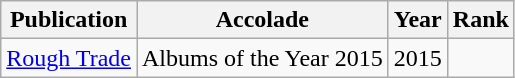<table class="sortable wikitable">
<tr>
<th>Publication</th>
<th>Accolade</th>
<th>Year</th>
<th>Rank</th>
</tr>
<tr>
<td><a href='#'>Rough Trade</a></td>
<td>Albums of the Year 2015</td>
<td>2015</td>
<td></td>
</tr>
</table>
